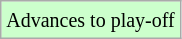<table class="wikitable">
<tr>
<td style="background-color: #ccffcc;"><small>Advances to play-off</small></td>
</tr>
</table>
